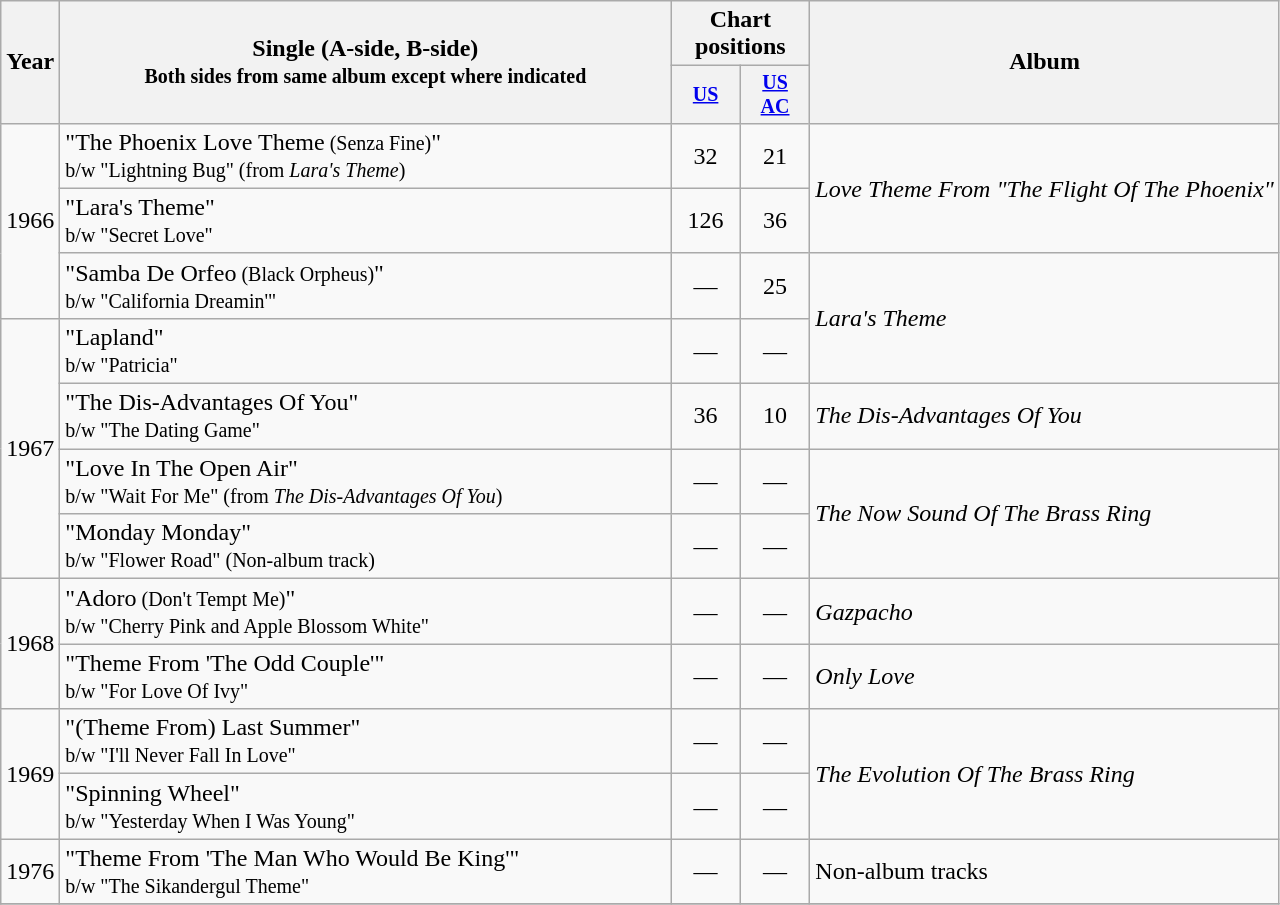<table class="wikitable" style="text-align:center;">
<tr>
<th rowspan="2">Year</th>
<th width="400" rowspan="2">Single (A-side, B-side)<br><small>Both sides from same album except where indicated</small></th>
<th colspan="2">Chart positions</th>
<th rowspan="2">Album</th>
</tr>
<tr style="font-size:smaller;">
<th width="40"><a href='#'>US</a></th>
<th width="40"><a href='#'>US<br>AC</a></th>
</tr>
<tr>
<td rowspan="3">1966</td>
<td align="left">"The Phoenix Love Theme<small> (Senza Fine)</small>"<br><small>b/w "Lightning Bug" (from <em>Lara's Theme</em>)</small></td>
<td>32</td>
<td>21</td>
<td align="left" rowspan="2"><em>Love Theme From "The Flight Of The Phoenix"</em></td>
</tr>
<tr>
<td align="left">"Lara's Theme"<br><small>b/w "Secret Love" </small></td>
<td>126</td>
<td>36</td>
</tr>
<tr>
<td align="left">"Samba De Orfeo<small> (Black Orpheus)</small>"<br><small>b/w "California Dreamin'"</small></td>
<td>—</td>
<td>25</td>
<td align="left" rowspan="2"><em>Lara's Theme</em></td>
</tr>
<tr>
<td rowspan="4">1967</td>
<td align="left">"Lapland"<br><small>b/w "Patricia" </small></td>
<td>—</td>
<td>—</td>
</tr>
<tr>
<td align="left">"The Dis-Advantages Of You"<br><small>b/w "The Dating Game" </small></td>
<td>36</td>
<td>10</td>
<td align="left"><em>The Dis-Advantages Of You</em></td>
</tr>
<tr>
<td align="left">"Love In The Open Air"<br><small>b/w "Wait For Me" (from <em>The Dis-Advantages Of You</em>)</small></td>
<td>—</td>
<td>—</td>
<td align="left" rowspan="2"><em>The Now Sound Of The Brass Ring</em></td>
</tr>
<tr>
<td align="left">"Monday Monday"<br><small>b/w "Flower Road" (Non-album track)</small></td>
<td>—</td>
<td>—</td>
</tr>
<tr>
<td rowspan="2">1968</td>
<td align="left">"Adoro<small> (Don't Tempt Me)</small>"<br><small>b/w "Cherry Pink and Apple Blossom White" </small></td>
<td>—</td>
<td>—</td>
<td align="left"><em>Gazpacho</em></td>
</tr>
<tr>
<td align="left">"Theme From 'The Odd Couple'"<br><small>b/w "For Love Of Ivy" </small></td>
<td>—</td>
<td>—</td>
<td align="left"><em>Only Love</em></td>
</tr>
<tr>
<td rowspan="2">1969</td>
<td align="left">"(Theme From) Last Summer"<br><small>b/w "I'll Never Fall In Love" </small></td>
<td>—</td>
<td>—</td>
<td align="left" rowspan="2"><em>The Evolution Of The Brass Ring</em></td>
</tr>
<tr>
<td align="left">"Spinning Wheel"<br><small>b/w "Yesterday When I Was Young" </small></td>
<td>—</td>
<td>—</td>
</tr>
<tr>
<td>1976</td>
<td align="left">"Theme From 'The Man Who Would Be King'"<br><small>b/w "The Sikandergul Theme"</small></td>
<td>—</td>
<td>—</td>
<td align="left">Non-album tracks</td>
</tr>
<tr>
</tr>
</table>
